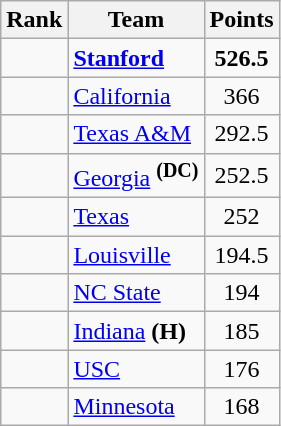<table class="wikitable sortable" style="text-align:center">
<tr>
<th>Rank</th>
<th>Team</th>
<th>Points</th>
</tr>
<tr>
<td></td>
<td align=left><strong><a href='#'>Stanford</a></strong></td>
<td><strong>526.5</strong></td>
</tr>
<tr>
<td></td>
<td align=left><a href='#'>California</a></td>
<td>366</td>
</tr>
<tr>
<td></td>
<td align=left><a href='#'>Texas A&M</a></td>
<td>292.5</td>
</tr>
<tr>
<td></td>
<td align=left><a href='#'>Georgia</a> <strong><sup>(DC)</sup></strong></td>
<td>252.5</td>
</tr>
<tr>
<td></td>
<td align=left><a href='#'>Texas</a></td>
<td>252</td>
</tr>
<tr>
<td></td>
<td align=left><a href='#'>Louisville</a></td>
<td>194.5</td>
</tr>
<tr>
<td></td>
<td align=left><a href='#'>NC State</a></td>
<td>194</td>
</tr>
<tr>
<td></td>
<td align=left><a href='#'>Indiana</a> <strong>(H)</strong></td>
<td>185</td>
</tr>
<tr>
<td></td>
<td align=left><a href='#'>USC</a></td>
<td>176</td>
</tr>
<tr>
<td></td>
<td align=left><a href='#'>Minnesota</a></td>
<td>168</td>
</tr>
</table>
